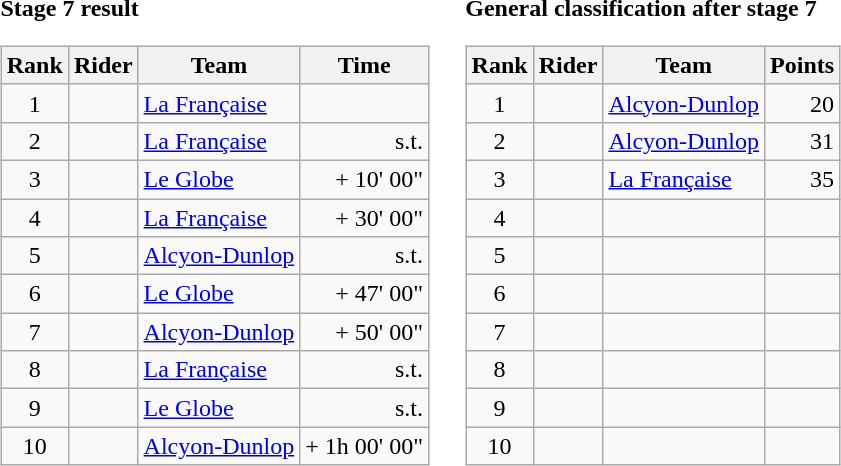<table>
<tr>
<td><strong>Stage 7 result</strong><br><table class="wikitable">
<tr>
<th scope="col">Rank</th>
<th scope="col">Rider</th>
<th scope="col">Team</th>
<th scope="col">Time</th>
</tr>
<tr>
<td style="text-align:center;">1</td>
<td></td>
<td><a href='#'>La Française</a></td>
<td style="text-align:right;"></td>
</tr>
<tr>
<td style="text-align:center;">2</td>
<td></td>
<td><a href='#'>La Française</a></td>
<td style="text-align:right;">s.t.</td>
</tr>
<tr>
<td style="text-align:center;">3</td>
<td></td>
<td><a href='#'>Le Globe</a></td>
<td style="text-align:right;">+ 10' 00"</td>
</tr>
<tr>
<td style="text-align:center;">4</td>
<td></td>
<td><a href='#'>La Française</a></td>
<td style="text-align:right;">+ 30' 00"</td>
</tr>
<tr>
<td style="text-align:center;">5</td>
<td></td>
<td><a href='#'>Alcyon-Dunlop</a></td>
<td style="text-align:right;">s.t.</td>
</tr>
<tr>
<td style="text-align:center;">6</td>
<td></td>
<td><a href='#'>Le Globe</a></td>
<td style="text-align:right;">+ 47' 00"</td>
</tr>
<tr>
<td style="text-align:center;">7</td>
<td></td>
<td><a href='#'>Alcyon-Dunlop</a></td>
<td style="text-align:right;">+ 50' 00"</td>
</tr>
<tr>
<td style="text-align:center;">8</td>
<td></td>
<td><a href='#'>La Française</a></td>
<td style="text-align:right;">s.t.</td>
</tr>
<tr>
<td style="text-align:center;">9</td>
<td></td>
<td><a href='#'>Le Globe</a></td>
<td style="text-align:right;">s.t.</td>
</tr>
<tr>
<td style="text-align:center;">10</td>
<td></td>
<td><a href='#'>Alcyon-Dunlop</a></td>
<td style="text-align:right;">+ 1h 00' 00"</td>
</tr>
</table>
</td>
<td></td>
<td><strong>General classification after stage 7</strong><br><table class="wikitable">
<tr>
<th scope="col">Rank</th>
<th scope="col">Rider</th>
<th scope="col">Team</th>
<th scope="col">Points</th>
</tr>
<tr>
<td style="text-align:center;">1</td>
<td></td>
<td><a href='#'>Alcyon-Dunlop</a></td>
<td style="text-align:right;">20</td>
</tr>
<tr>
<td style="text-align:center;">2</td>
<td></td>
<td><a href='#'>Alcyon-Dunlop</a></td>
<td style="text-align:right;">31</td>
</tr>
<tr>
<td style="text-align:center;">3</td>
<td></td>
<td><a href='#'>La Française</a></td>
<td style="text-align:right;">35</td>
</tr>
<tr>
<td style="text-align:center;">4</td>
<td></td>
<td></td>
<td></td>
</tr>
<tr>
<td style="text-align:center;">5</td>
<td></td>
<td></td>
<td></td>
</tr>
<tr>
<td style="text-align:center;">6</td>
<td></td>
<td></td>
<td></td>
</tr>
<tr>
<td style="text-align:center;">7</td>
<td></td>
<td></td>
<td></td>
</tr>
<tr>
<td style="text-align:center;">8</td>
<td></td>
<td></td>
<td></td>
</tr>
<tr>
<td style="text-align:center;">9</td>
<td></td>
<td></td>
<td></td>
</tr>
<tr>
<td style="text-align:center;">10</td>
<td></td>
<td></td>
<td></td>
</tr>
</table>
</td>
</tr>
</table>
